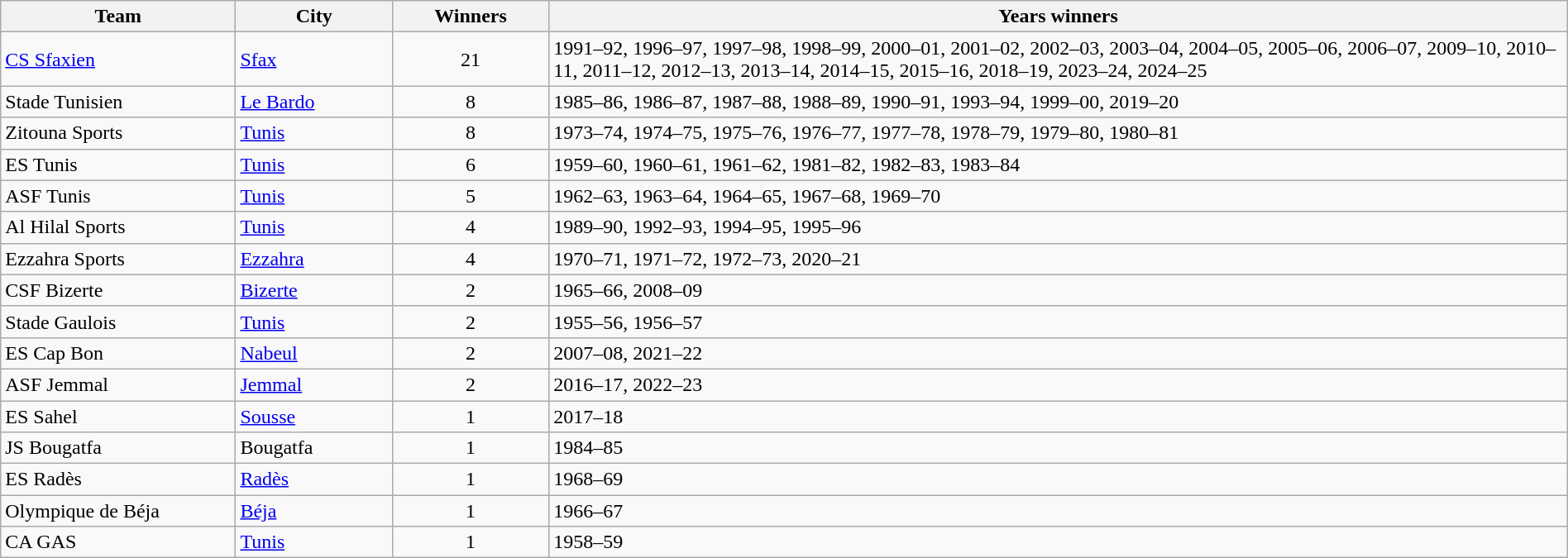<table class="wikitable" width="100%">
<tr>
<th style="width:15%;">Team</th>
<th style="width:10%;">City</th>
<th style="width:10%;">Winners</th>
<th style="width:70%;">Years winners</th>
</tr>
<tr>
<td><a href='#'>CS Sfaxien</a> </td>
<td><a href='#'>Sfax</a></td>
<td align="center">21</td>
<td>1991–92, 1996–97, 1997–98, 1998–99, 2000–01, 2001–02, 2002–03, 2003–04, 2004–05, 2005–06, 2006–07, 2009–10, 2010–11, 2011–12, 2012–13, 2013–14, 2014–15, 2015–16, 2018–19, 2023–24, 2024–25</td>
</tr>
<tr>
<td>Stade Tunisien</td>
<td><a href='#'>Le Bardo</a></td>
<td align="center">8</td>
<td>1985–86, 1986–87, 1987–88, 1988–89, 1990–91, 1993–94, 1999–00, 2019–20</td>
</tr>
<tr>
<td>Zitouna Sports</td>
<td><a href='#'>Tunis</a></td>
<td align="center">8</td>
<td>1973–74, 1974–75, 1975–76, 1976–77, 1977–78, 1978–79, 1979–80, 1980–81</td>
</tr>
<tr>
<td>ES Tunis</td>
<td><a href='#'>Tunis</a></td>
<td align="center">6</td>
<td>1959–60, 1960–61, 1961–62, 1981–82, 1982–83, 1983–84</td>
</tr>
<tr>
<td>ASF Tunis</td>
<td><a href='#'>Tunis</a></td>
<td align="center">5</td>
<td>1962–63, 1963–64, 1964–65, 1967–68, 1969–70</td>
</tr>
<tr>
<td>Al Hilal Sports</td>
<td><a href='#'>Tunis</a></td>
<td align="center">4</td>
<td>1989–90, 1992–93, 1994–95, 1995–96</td>
</tr>
<tr>
<td>Ezzahra Sports</td>
<td><a href='#'>Ezzahra</a></td>
<td align="center">4</td>
<td>1970–71, 1971–72, 1972–73, 2020–21</td>
</tr>
<tr>
<td>CSF Bizerte</td>
<td><a href='#'>Bizerte</a></td>
<td align="center">2</td>
<td>1965–66, 2008–09</td>
</tr>
<tr>
<td>Stade Gaulois</td>
<td><a href='#'>Tunis</a></td>
<td align="center">2</td>
<td>1955–56, 1956–57</td>
</tr>
<tr>
<td>ES Cap Bon</td>
<td><a href='#'>Nabeul</a></td>
<td align="center">2</td>
<td>2007–08, 2021–22</td>
</tr>
<tr>
<td>ASF Jemmal</td>
<td><a href='#'>Jemmal</a></td>
<td align="center">2</td>
<td>2016–17, 2022–23</td>
</tr>
<tr>
<td>ES Sahel</td>
<td><a href='#'>Sousse</a></td>
<td align="center">1</td>
<td>2017–18</td>
</tr>
<tr>
<td>JS Bougatfa</td>
<td>Bougatfa</td>
<td align="center">1</td>
<td>1984–85</td>
</tr>
<tr>
<td>ES Radès</td>
<td><a href='#'>Radès</a></td>
<td align="center">1</td>
<td>1968–69</td>
</tr>
<tr>
<td>Olympique de Béja</td>
<td><a href='#'>Béja</a></td>
<td align="center">1</td>
<td>1966–67</td>
</tr>
<tr>
<td>CA GAS</td>
<td><a href='#'>Tunis</a></td>
<td align="center">1</td>
<td>1958–59</td>
</tr>
</table>
